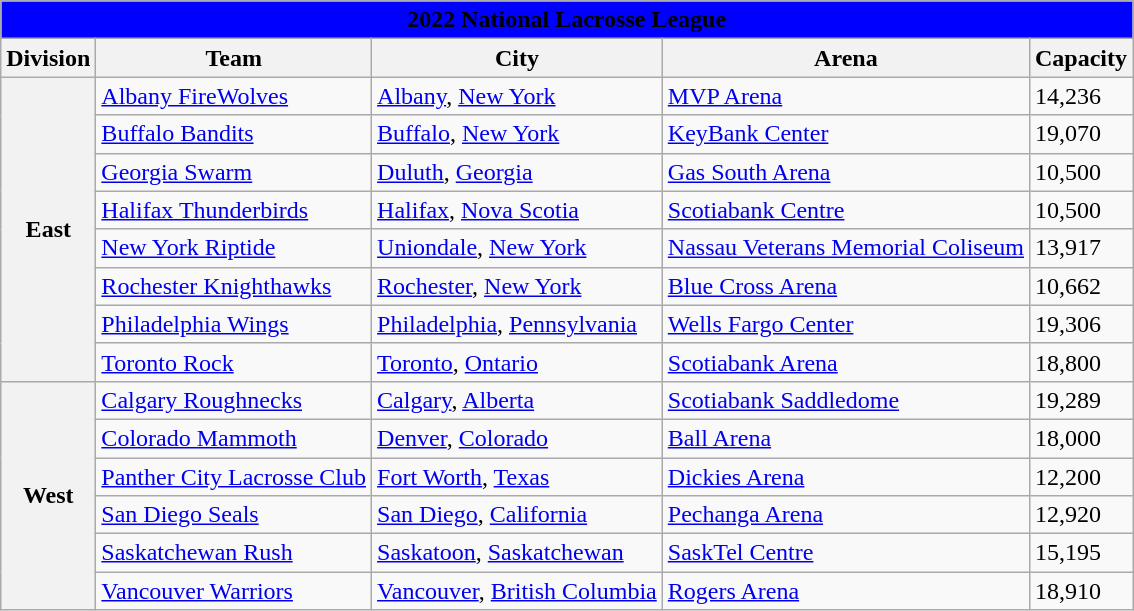<table class="wikitable" style="width:auto">
<tr>
<td bgcolor="#0000FF" align="center" colspan="6"><strong><span>2022 National Lacrosse League</span></strong></td>
</tr>
<tr>
<th>Division</th>
<th>Team</th>
<th>City</th>
<th>Arena</th>
<th>Capacity</th>
</tr>
<tr>
<th rowspan="8">East</th>
<td><a href='#'>Albany FireWolves</a></td>
<td><a href='#'>Albany</a>, <a href='#'>New York</a></td>
<td><a href='#'>MVP Arena</a></td>
<td>14,236</td>
</tr>
<tr>
<td><a href='#'>Buffalo Bandits</a></td>
<td><a href='#'>Buffalo</a>, <a href='#'>New York</a></td>
<td><a href='#'>KeyBank Center</a></td>
<td>19,070</td>
</tr>
<tr>
<td><a href='#'>Georgia Swarm</a></td>
<td><a href='#'>Duluth</a>, <a href='#'>Georgia</a></td>
<td><a href='#'>Gas South Arena</a></td>
<td>10,500</td>
</tr>
<tr>
<td><a href='#'>Halifax Thunderbirds</a></td>
<td><a href='#'>Halifax</a>, <a href='#'>Nova Scotia</a></td>
<td><a href='#'>Scotiabank Centre</a></td>
<td>10,500</td>
</tr>
<tr>
<td><a href='#'>New York Riptide</a></td>
<td><a href='#'>Uniondale</a>, <a href='#'>New York</a></td>
<td><a href='#'>Nassau Veterans Memorial Coliseum</a></td>
<td>13,917</td>
</tr>
<tr>
<td><a href='#'>Rochester Knighthawks</a></td>
<td><a href='#'>Rochester</a>, <a href='#'>New York</a></td>
<td><a href='#'>Blue Cross Arena</a></td>
<td>10,662</td>
</tr>
<tr>
<td><a href='#'>Philadelphia Wings</a></td>
<td><a href='#'>Philadelphia</a>, <a href='#'>Pennsylvania</a></td>
<td><a href='#'>Wells Fargo Center</a></td>
<td>19,306</td>
</tr>
<tr>
<td><a href='#'>Toronto Rock</a></td>
<td><a href='#'>Toronto</a>, <a href='#'>Ontario</a></td>
<td><a href='#'>Scotiabank Arena</a></td>
<td>18,800</td>
</tr>
<tr>
<th rowspan="6">West</th>
<td><a href='#'>Calgary Roughnecks</a></td>
<td><a href='#'>Calgary</a>, <a href='#'>Alberta</a></td>
<td><a href='#'>Scotiabank Saddledome</a></td>
<td>19,289</td>
</tr>
<tr>
<td><a href='#'>Colorado Mammoth</a></td>
<td><a href='#'>Denver</a>, <a href='#'>Colorado</a></td>
<td><a href='#'>Ball Arena</a></td>
<td>18,000</td>
</tr>
<tr>
<td><a href='#'>Panther City Lacrosse Club</a></td>
<td><a href='#'>Fort Worth</a>, <a href='#'>Texas</a></td>
<td><a href='#'>Dickies Arena</a></td>
<td>12,200</td>
</tr>
<tr>
<td><a href='#'>San Diego Seals</a></td>
<td><a href='#'>San Diego</a>, <a href='#'>California</a></td>
<td><a href='#'>Pechanga Arena</a></td>
<td>12,920</td>
</tr>
<tr>
<td><a href='#'>Saskatchewan Rush</a></td>
<td><a href='#'>Saskatoon</a>, <a href='#'>Saskatchewan</a></td>
<td><a href='#'>SaskTel Centre</a></td>
<td>15,195</td>
</tr>
<tr>
<td><a href='#'>Vancouver Warriors</a></td>
<td><a href='#'>Vancouver</a>, <a href='#'>British Columbia</a></td>
<td><a href='#'>Rogers Arena</a></td>
<td>18,910</td>
</tr>
</table>
